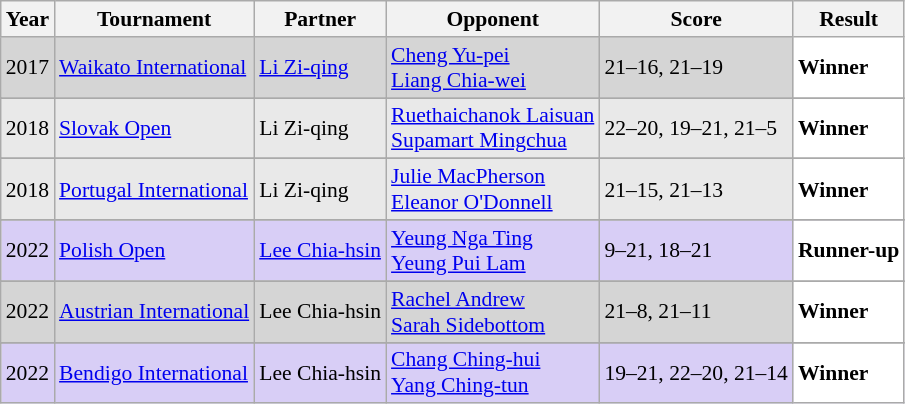<table class="sortable wikitable" style="font-size: 90%;">
<tr>
<th>Year</th>
<th>Tournament</th>
<th>Partner</th>
<th>Opponent</th>
<th>Score</th>
<th>Result</th>
</tr>
<tr bgcolor="#D5D5D5">
<td align="center">2017</td>
<td align="left"><a href='#'>Waikato International</a></td>
<td align="left"> <a href='#'>Li Zi-qing</a></td>
<td align="left"> <a href='#'>Cheng Yu-pei</a><br> <a href='#'>Liang Chia-wei</a></td>
<td align="left">21–16, 21–19</td>
<td bgcolor="#FFFFFF"> <strong>Winner</strong></td>
</tr>
<tr>
</tr>
<tr bgcolor="#E9E9E9">
<td align="center">2018</td>
<td align="left"><a href='#'>Slovak Open</a></td>
<td align="left"> Li Zi-qing</td>
<td align="left"> <a href='#'>Ruethaichanok Laisuan</a><br> <a href='#'>Supamart Mingchua</a></td>
<td align="left">22–20, 19–21, 21–5</td>
<td bgcolor="#FFFFFF"> <strong>Winner</strong></td>
</tr>
<tr>
</tr>
<tr bgcolor="#E9E9E9">
<td align="center">2018</td>
<td align="left"><a href='#'>Portugal International</a></td>
<td align="left"> Li Zi-qing</td>
<td align="left"> <a href='#'>Julie MacPherson</a><br> <a href='#'>Eleanor O'Donnell</a></td>
<td align="left">21–15, 21–13</td>
<td bgcolor="#FFFFFF"> <strong>Winner</strong></td>
</tr>
<tr>
</tr>
<tr bgcolor="#D8CEF6">
<td align="center">2022</td>
<td align="left"><a href='#'>Polish Open</a></td>
<td align="left"> <a href='#'>Lee Chia-hsin</a></td>
<td align="left"> <a href='#'>Yeung Nga Ting</a><br> <a href='#'>Yeung Pui Lam</a></td>
<td align="left">9–21, 18–21</td>
<td bgcolor="#FFFFFF"> <strong>Runner-up</strong></td>
</tr>
<tr>
</tr>
<tr bgcolor="#D5D5D5">
<td align="center">2022</td>
<td align="left"><a href='#'>Austrian International</a></td>
<td align="left"> Lee Chia-hsin</td>
<td align="left"> <a href='#'>Rachel Andrew</a><br> <a href='#'>Sarah Sidebottom</a></td>
<td align="left">21–8, 21–11</td>
<td bgcolor="#FFFFFF"> <strong>Winner</strong></td>
</tr>
<tr>
</tr>
<tr bgcolor="#D8CEF6">
<td align="center">2022</td>
<td align="left"><a href='#'>Bendigo International</a></td>
<td align="left"> Lee Chia-hsin</td>
<td align="left"> <a href='#'>Chang Ching-hui</a><br> <a href='#'>Yang Ching-tun</a></td>
<td align="left">19–21, 22–20, 21–14</td>
<td bgcolor="#FFFFFF"> <strong>Winner</strong></td>
</tr>
</table>
